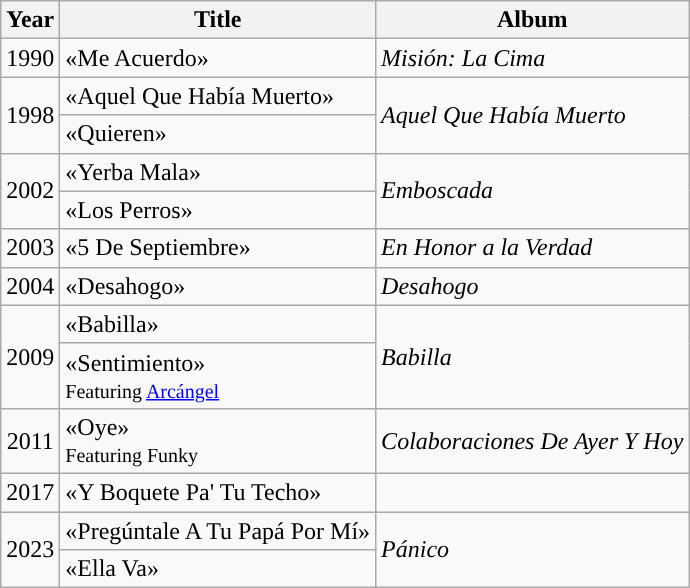<table class="wikitable">
<tr>
<th align="center">Year</th>
<th align="center">Title</th>
<th align="center">Album</th>
</tr>
<tr>
<td align="center">1990</td>
<td>«Me Acuerdo»</td>
<td><em>Misión: La Cima</em></td>
</tr>
<tr>
<td align="center" rowspan="2">1998</td>
<td>«Aquel Que Había Muerto»</td>
<td rowspan="2"><em>Aquel Que Había Muerto</em></td>
</tr>
<tr>
<td>«Quieren»</td>
</tr>
<tr>
<td align="center" rowspan="2">2002</td>
<td>«Yerba Mala»</td>
<td rowspan="2"><em>Emboscada</em></td>
</tr>
<tr>
<td>«Los Perros»</td>
</tr>
<tr>
<td align="center">2003</td>
<td>«5 De Septiembre»</td>
<td><em>En Honor a la Verdad</em></td>
</tr>
<tr>
<td align="center">2004</td>
<td>«Desahogo»</td>
<td><em>Desahogo</em></td>
</tr>
<tr>
<td align="center" rowspan="2">2009</td>
<td>«Babilla»</td>
<td rowspan="2'"><em>Babilla</em></td>
</tr>
<tr>
<td>«Sentimiento»<br><small>Featuring <a href='#'>Arcángel</a></small></td>
</tr>
<tr>
<td align="center">2011</td>
<td>«Oye»<br><small>Featuring Funky</small></td>
<td><em>Colaboraciones De Ayer Y Hoy</em></td>
</tr>
<tr>
<td>2017</td>
<td>«Y Boquete Pa' Tu Techo»</td>
<td></td>
</tr>
<tr>
<td rowspan="2">2023</td>
<td>«Pregúntale A Tu Papá Por Mí»</td>
<td rowspan="2"><em>Pánico</em></td>
</tr>
<tr>
<td>«Ella Va»</td>
</tr>
</table>
